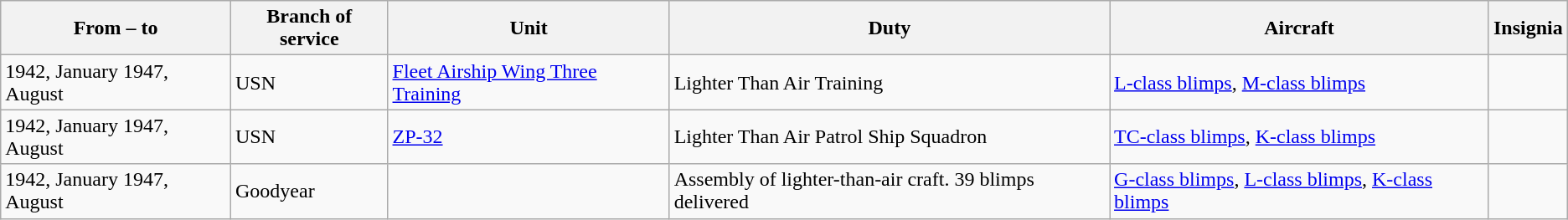<table class="wikitable sortable">
<tr>
<th>From – to</th>
<th>Branch of service</th>
<th>Unit</th>
<th>Duty</th>
<th>Aircraft</th>
<th>Insignia</th>
</tr>
<tr>
<td>1942, January 1947, August</td>
<td>USN</td>
<td><a href='#'>Fleet Airship Wing Three Training</a></td>
<td>Lighter Than Air Training</td>
<td><a href='#'>L-class blimps</a>, <a href='#'>M-class blimps</a></td>
<td></td>
</tr>
<tr>
<td>1942, January 1947, August</td>
<td>USN</td>
<td><a href='#'>ZP-32</a></td>
<td>Lighter Than Air Patrol Ship Squadron</td>
<td><a href='#'>TC-class blimps</a>, <a href='#'>K-class blimps</a></td>
<td></td>
</tr>
<tr>
<td>1942, January 1947, August</td>
<td>Goodyear</td>
<td></td>
<td>Assembly of lighter-than-air craft. 39 blimps delivered</td>
<td><a href='#'>G-class blimps</a>, <a href='#'>L-class blimps</a>, <a href='#'>K-class blimps</a></td>
<td></td>
</tr>
</table>
